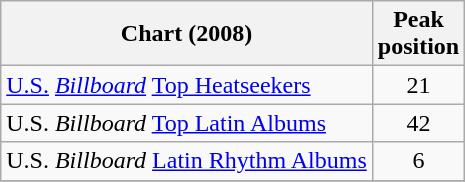<table class="wikitable">
<tr>
<th align="left">Chart (2008)</th>
<th align="left">Peak<br>position</th>
</tr>
<tr>
<td align="left"><a href='#'>U.S.</a> <em><a href='#'>Billboard</a></em> <a href='#'>Top Heatseekers</a></td>
<td align="center">21</td>
</tr>
<tr>
<td align="left">U.S. <em>Billboard</em> <a href='#'>Top Latin Albums</a></td>
<td align="center">42</td>
</tr>
<tr>
<td align="left">U.S. <em>Billboard</em> <a href='#'>Latin Rhythm Albums</a></td>
<td align="center">6</td>
</tr>
<tr>
</tr>
</table>
